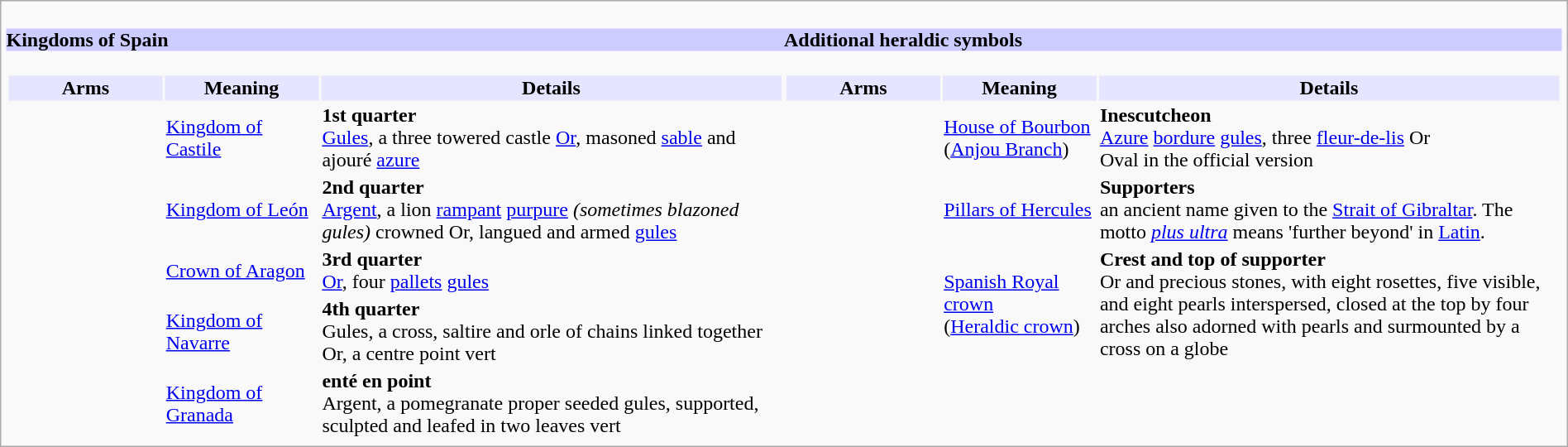<table width="100%" border="1" cellpadding="4" cellspacing="0" style="margin: 0.5em 1em 0.5em 0; background: #f9f9f9; border: 1px #aaa solid; border-collapse: collapse;">
<tr>
<td><br><table width="100%" cellpadding=0 cellspacing=0>
<tr>
<td width="50%" bgcolor="#ccccff"><strong>Kingdoms of Spain</strong></td>
<td width="50%" bgcolor="#ccccff"><strong>Additional heraldic symbols</strong></td>
</tr>
<tr>
<td width = "50%" valign = top><br><table width="100%">
<tr>
<th width = "20%" bgcolor="#E5E5FF"><strong>Arms</strong></th>
<th width = "20%" bgcolor="#E5E5FF"><strong> Meaning</strong></th>
<th width = "60" bgcolor="#E5E5FF"><strong> Details</strong></th>
</tr>
<tr>
<td></td>
<td><a href='#'>Kingdom of Castile</a></td>
<td><strong>1st quarter</strong><br><a href='#'>Gules</a>, a three towered castle <a href='#'>Or</a>, masoned <a href='#'>sable</a> and ajouré <a href='#'>azure</a></td>
</tr>
<tr>
<td></td>
<td><a href='#'>Kingdom of León</a></td>
<td><strong>2nd quarter</strong><br><a href='#'>Argent</a>, a lion <a href='#'>rampant</a> <a href='#'>purpure</a><em> (sometimes blazoned gules)</em> crowned Or, langued and armed <a href='#'>gules</a></td>
</tr>
<tr>
<td></td>
<td><a href='#'>Crown of Aragon</a></td>
<td><strong>3rd quarter</strong><br><a href='#'>Or</a>, four <a href='#'>pallets</a> <a href='#'>gules</a></td>
</tr>
<tr>
<td></td>
<td><a href='#'>Kingdom of Navarre</a></td>
<td><strong>4th quarter</strong><br>Gules, a cross, saltire and orle of chains linked together Or, a centre point vert</td>
</tr>
<tr>
<td></td>
<td><a href='#'>Kingdom of Granada</a></td>
<td><strong>enté en point</strong><br>Argent, a pomegranate proper seeded gules, supported, sculpted and leafed in two leaves vert</td>
</tr>
</table>
</td>
<td width = "50%" valign = top><br><table>
<tr>
<th width = "20%" bgcolor="#E5E5FF"><strong>Arms</strong></th>
<th width = "20%" bgcolor="#E5E5FF"><strong> Meaning</strong></th>
<th width = "60" bgcolor="#E5E5FF"><strong> Details</strong></th>
</tr>
<tr>
<td></td>
<td><a href='#'>House of Bourbon</a><br>(<a href='#'>Anjou Branch</a>)</td>
<td><strong>Inescutcheon</strong><br><a href='#'>Azure</a> <a href='#'>bordure</a> <a href='#'>gules</a>, three <a href='#'>fleur-de-lis</a> Or<br>Oval in the official version</td>
</tr>
<tr>
<td></td>
<td><a href='#'>Pillars of Hercules</a></td>
<td><strong>Supporters</strong><br>an ancient name given to the <a href='#'>Strait of Gibraltar</a>. The motto <a href='#'><em>plus ultra</em></a> means 'further beyond' in <a href='#'>Latin</a>.</td>
</tr>
<tr>
<td></td>
<td><a href='#'>Spanish Royal crown</a><br>(<a href='#'>Heraldic crown</a>)</td>
<td><strong>Crest and top of supporter</strong><br>Or and precious stones, with eight rosettes, five visible, and eight pearls interspersed, closed at the top by four arches also adorned with pearls and surmounted by a cross on a globe</td>
</tr>
</table>
</td>
</tr>
</table>
</td>
</tr>
</table>
